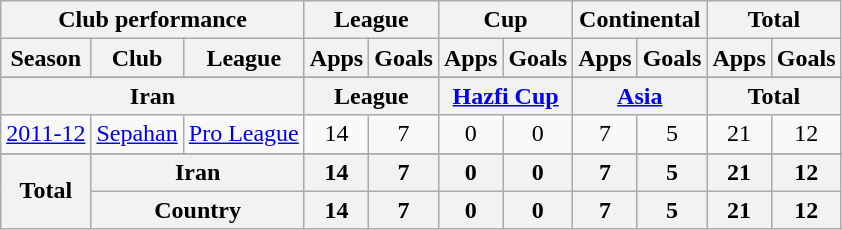<table class="wikitable" style="text-align:center">
<tr>
<th colspan=3>Club performance</th>
<th colspan=2>League</th>
<th colspan=2>Cup</th>
<th colspan=2>Continental</th>
<th colspan=2>Total</th>
</tr>
<tr>
<th>Season</th>
<th>Club</th>
<th>League</th>
<th>Apps</th>
<th>Goals</th>
<th>Apps</th>
<th>Goals</th>
<th>Apps</th>
<th>Goals</th>
<th>Apps</th>
<th>Goals</th>
</tr>
<tr>
</tr>
<tr>
<th colspan=3>Iran</th>
<th colspan=2>League</th>
<th colspan=2><a href='#'>Hazfi Cup</a></th>
<th colspan=2><a href='#'>Asia</a></th>
<th colspan=2>Total</th>
</tr>
<tr>
<td><a href='#'>2011-12</a></td>
<td rowspan="1"><a href='#'>Sepahan</a></td>
<td rowspan="1"><a href='#'>Pro League</a></td>
<td>14</td>
<td>7</td>
<td>0</td>
<td>0</td>
<td>7</td>
<td>5</td>
<td>21</td>
<td>12</td>
</tr>
<tr>
</tr>
<tr>
<th rowspan=2>Total</th>
<th colspan=2>Iran</th>
<th>14</th>
<th>7</th>
<th>0</th>
<th>0</th>
<th>7</th>
<th>5</th>
<th>21</th>
<th>12</th>
</tr>
<tr>
<th colspan=2>Country</th>
<th>14</th>
<th>7</th>
<th>0</th>
<th>0</th>
<th>7</th>
<th>5</th>
<th>21</th>
<th>12</th>
</tr>
</table>
